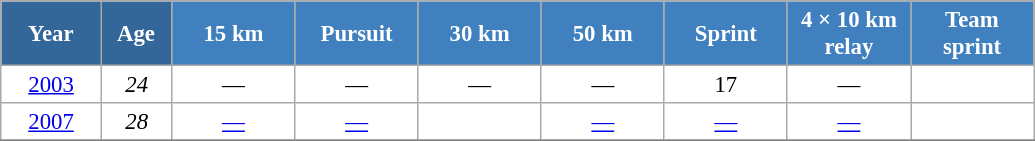<table class="wikitable" style="font-size:95%; text-align:center; border:grey solid 1px; border-collapse:collapse; background:#ffffff;">
<tr>
<th style="background-color:#369; color:white; width:60px;"> Year </th>
<th style="background-color:#369; color:white; width:40px;"> Age </th>
<th style="background-color:#4180be; color:white; width:75px;"> 15 km </th>
<th style="background-color:#4180be; color:white; width:75px;"> Pursuit </th>
<th style="background-color:#4180be; color:white; width:75px;"> 30 km </th>
<th style="background-color:#4180be; color:white; width:75px;"> 50 km </th>
<th style="background-color:#4180be; color:white; width:75px;"> Sprint </th>
<th style="background-color:#4180be; color:white; width:75px;"> 4 × 10 km <br> relay </th>
<th style="background-color:#4180be; color:white; width:75px;"> Team <br> sprint </th>
</tr>
<tr>
<td><a href='#'>2003</a></td>
<td><em>24</em></td>
<td>—</td>
<td>—</td>
<td>—</td>
<td>—</td>
<td>17</td>
<td>—</td>
<td></td>
</tr>
<tr>
<td><a href='#'>2007</a></td>
<td><em>28</em></td>
<td><a href='#'>—</a></td>
<td><a href='#'>—</a></td>
<td></td>
<td><a href='#'>—</a></td>
<td><a href='#'>—</a></td>
<td><a href='#'>—</a></td>
<td><a href='#'></a></td>
</tr>
<tr>
</tr>
</table>
